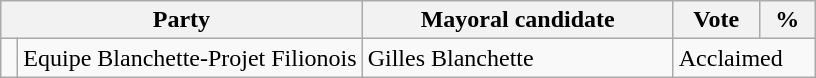<table class="wikitable">
<tr>
<th bgcolor="#DDDDFF" width="230px" colspan="2">Party</th>
<th bgcolor="#DDDDFF" width="200px">Mayoral candidate</th>
<th bgcolor="#DDDDFF" width="50px">Vote</th>
<th bgcolor="#DDDDFF" width="30px">%</th>
</tr>
<tr>
<td> </td>
<td>Equipe Blanchette-Projet Filionois</td>
<td>Gilles Blanchette</td>
<td colspan="2">Acclaimed</td>
</tr>
</table>
